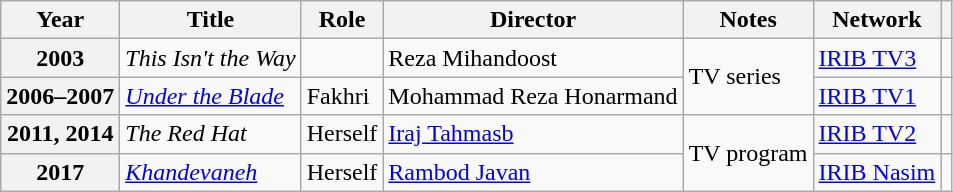<table class="wikitable plainrowheaders sortable"  style=font-size:100%>
<tr>
<th scope="col">Year</th>
<th scope="col">Title</th>
<th scope="col">Role</th>
<th scope="col">Director</th>
<th scope="col">Notes</th>
<th scope="col" class="unsortable">Network</th>
<th scope="col" class="unsortable"></th>
</tr>
<tr>
<th scope=row>2003</th>
<td><em>This Isn't the Way</em></td>
<td></td>
<td>Reza Mihandoost</td>
<td rowspan="2">TV series</td>
<td><a href='#'>IRIB TV3</a></td>
<td></td>
</tr>
<tr>
<th scope=row>2006–2007</th>
<td><em><a href='#'>Under the Blade</a> </em></td>
<td>Fakhri</td>
<td>Mohammad Reza Honarmand</td>
<td><a href='#'>IRIB TV1</a></td>
<td></td>
</tr>
<tr>
<th scope=row>2011, 2014</th>
<td><em>The Red Hat</em></td>
<td>Herself</td>
<td><a href='#'>Iraj Tahmasb</a></td>
<td rowspan="2">TV program</td>
<td><a href='#'>IRIB TV2</a></td>
<td></td>
</tr>
<tr>
<th scope=row>2017</th>
<td><a href='#'><em>Khandevaneh</em></a></td>
<td>Herself</td>
<td><a href='#'>Rambod Javan</a></td>
<td><a href='#'>IRIB Nasim</a></td>
<td></td>
</tr>
</table>
